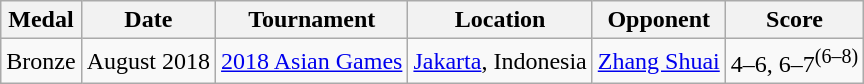<table class="wikitable">
<tr>
<th>Medal</th>
<th>Date</th>
<th>Tournament</th>
<th>Location</th>
<th>Opponent</th>
<th>Score</th>
</tr>
<tr>
<td> Bronze</td>
<td>August 2018</td>
<td><a href='#'>2018 Asian Games</a></td>
<td><a href='#'>Jakarta</a>, Indonesia</td>
<td> <a href='#'>Zhang Shuai</a></td>
<td>4–6, 6–7<sup>(6–8)</sup></td>
</tr>
</table>
